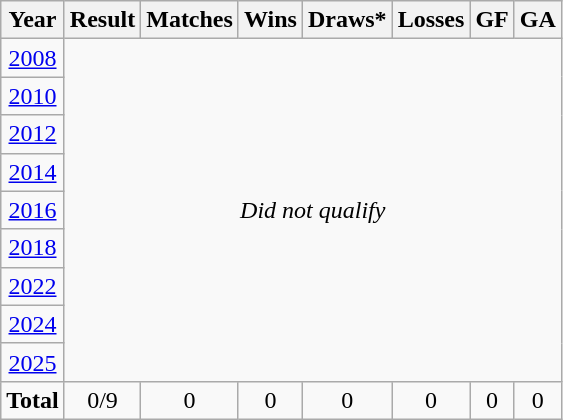<table class="wikitable" style="text-align: center;">
<tr>
<th>Year</th>
<th>Result</th>
<th>Matches</th>
<th>Wins</th>
<th>Draws*</th>
<th>Losses</th>
<th>GF</th>
<th>GA</th>
</tr>
<tr>
<td> <a href='#'>2008</a></td>
<td colspan=7 rowspan=9><em>Did not qualify</em></td>
</tr>
<tr>
<td> <a href='#'>2010</a></td>
</tr>
<tr>
<td> <a href='#'>2012</a></td>
</tr>
<tr>
<td> <a href='#'>2014</a></td>
</tr>
<tr>
<td> <a href='#'>2016</a></td>
</tr>
<tr>
<td> <a href='#'>2018</a></td>
</tr>
<tr>
<td> <a href='#'>2022</a></td>
</tr>
<tr>
<td> <a href='#'>2024</a></td>
</tr>
<tr>
<td> <a href='#'>2025</a></td>
</tr>
<tr>
<td><strong>Total</strong></td>
<td>0/9</td>
<td>0</td>
<td>0</td>
<td>0</td>
<td>0</td>
<td>0</td>
<td>0</td>
</tr>
</table>
